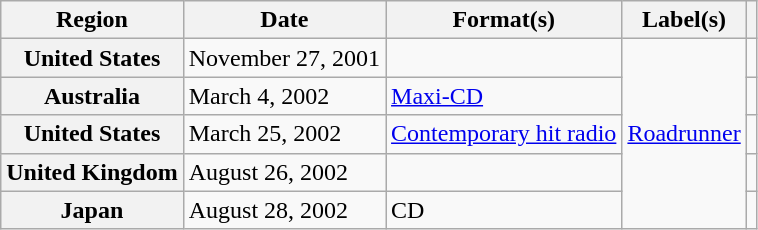<table class="wikitable plainrowheaders">
<tr>
<th scope="col">Region</th>
<th scope="col">Date</th>
<th scope="col">Format(s)</th>
<th scope="col">Label(s)</th>
<th scope="col"></th>
</tr>
<tr>
<th scope="row">United States</th>
<td>November 27, 2001</td>
<td></td>
<td rowspan="5"><a href='#'>Roadrunner</a></td>
<td align="center"></td>
</tr>
<tr>
<th scope="row">Australia</th>
<td>March 4, 2002</td>
<td><a href='#'>Maxi-CD</a></td>
<td align="center"></td>
</tr>
<tr>
<th scope="row">United States</th>
<td>March 25, 2002</td>
<td><a href='#'>Contemporary hit radio</a></td>
<td align="center"></td>
</tr>
<tr>
<th scope="row">United Kingdom</th>
<td>August 26, 2002</td>
<td></td>
<td align="center"></td>
</tr>
<tr>
<th scope="row">Japan</th>
<td>August 28, 2002</td>
<td>CD</td>
<td align="center"></td>
</tr>
</table>
